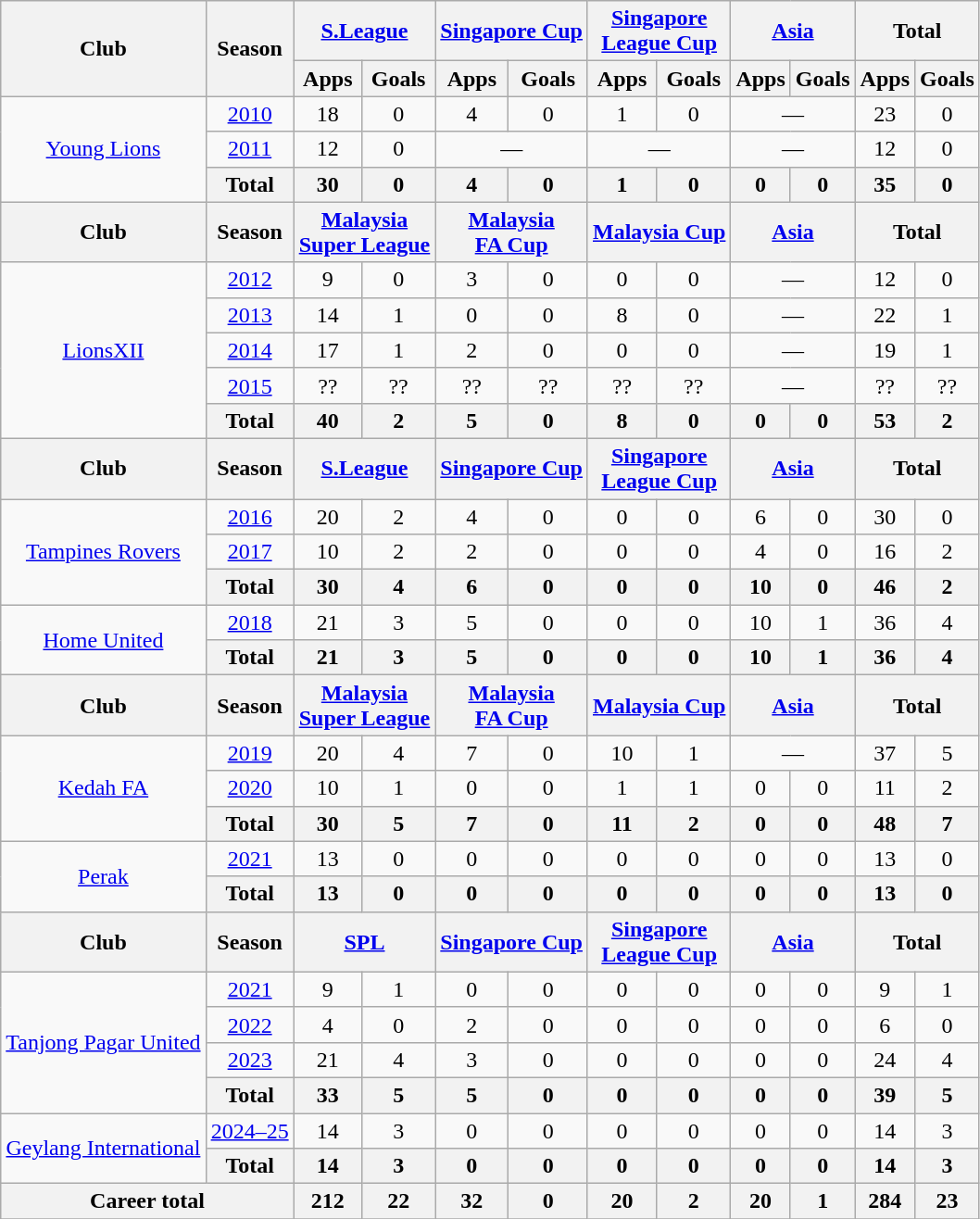<table class="wikitable" style="text-align:center">
<tr>
<th rowspan="2">Club</th>
<th rowspan="2">Season</th>
<th colspan="2"><a href='#'>S.League</a></th>
<th colspan="2"><a href='#'>Singapore Cup</a></th>
<th colspan="2"><a href='#'>Singapore<br>League Cup</a></th>
<th colspan="2"><a href='#'>Asia</a></th>
<th colspan="2">Total</th>
</tr>
<tr>
<th>Apps</th>
<th>Goals</th>
<th>Apps</th>
<th>Goals</th>
<th>Apps</th>
<th>Goals</th>
<th>Apps</th>
<th>Goals</th>
<th>Apps</th>
<th>Goals</th>
</tr>
<tr>
<td rowspan="3"><a href='#'>Young Lions</a></td>
<td><a href='#'>2010</a></td>
<td>18</td>
<td>0</td>
<td>4</td>
<td>0</td>
<td>1</td>
<td>0</td>
<td colspan='2'>—</td>
<td>23</td>
<td>0</td>
</tr>
<tr>
<td><a href='#'>2011</a></td>
<td>12</td>
<td>0</td>
<td colspan='2'>—</td>
<td colspan='2'>—</td>
<td colspan='2'>—</td>
<td>12</td>
<td>0</td>
</tr>
<tr>
<th>Total</th>
<th>30</th>
<th>0</th>
<th>4</th>
<th>0</th>
<th>1</th>
<th>0</th>
<th>0</th>
<th>0</th>
<th>35</th>
<th>0</th>
</tr>
<tr>
<th>Club</th>
<th>Season</th>
<th colspan="2"><a href='#'>Malaysia<br>Super League</a></th>
<th colspan="2"><a href='#'>Malaysia<br>FA Cup</a></th>
<th colspan="2"><a href='#'>Malaysia Cup</a></th>
<th colspan="2"><a href='#'>Asia</a></th>
<th colspan="2">Total</th>
</tr>
<tr>
<td rowspan="5"><a href='#'>LionsXII</a></td>
<td><a href='#'>2012</a></td>
<td>9</td>
<td>0</td>
<td>3</td>
<td>0</td>
<td>0</td>
<td>0</td>
<td colspan='2'>—</td>
<td>12</td>
<td>0</td>
</tr>
<tr>
<td><a href='#'>2013</a></td>
<td>14</td>
<td>1</td>
<td>0</td>
<td>0</td>
<td>8</td>
<td>0</td>
<td colspan='2'>—</td>
<td>22</td>
<td>1</td>
</tr>
<tr>
<td><a href='#'>2014</a></td>
<td>17</td>
<td>1</td>
<td>2</td>
<td>0</td>
<td>0</td>
<td>0</td>
<td colspan='2'>—</td>
<td>19</td>
<td>1</td>
</tr>
<tr>
<td><a href='#'>2015</a></td>
<td>??</td>
<td>??</td>
<td>??</td>
<td>??</td>
<td>??</td>
<td>??</td>
<td colspan='2'>—</td>
<td>??</td>
<td>??</td>
</tr>
<tr>
<th>Total</th>
<th>40</th>
<th>2</th>
<th>5</th>
<th>0</th>
<th>8</th>
<th>0</th>
<th>0</th>
<th>0</th>
<th>53</th>
<th>2</th>
</tr>
<tr>
<th>Club</th>
<th>Season</th>
<th colspan="2"><a href='#'>S.League</a></th>
<th colspan="2"><a href='#'>Singapore Cup</a></th>
<th colspan="2"><a href='#'>Singapore<br>League Cup</a></th>
<th colspan="2"><a href='#'>Asia</a></th>
<th colspan="2">Total</th>
</tr>
<tr>
<td rowspan="3"><a href='#'>Tampines Rovers</a></td>
<td><a href='#'>2016</a></td>
<td>20</td>
<td>2</td>
<td>4</td>
<td>0</td>
<td>0</td>
<td>0</td>
<td>6</td>
<td>0</td>
<td>30</td>
<td>0</td>
</tr>
<tr>
<td><a href='#'>2017</a></td>
<td>10</td>
<td>2</td>
<td>2</td>
<td>0</td>
<td>0</td>
<td>0</td>
<td>4</td>
<td>0</td>
<td>16</td>
<td>2</td>
</tr>
<tr>
<th>Total</th>
<th>30</th>
<th>4</th>
<th>6</th>
<th>0</th>
<th>0</th>
<th>0</th>
<th>10</th>
<th>0</th>
<th>46</th>
<th>2</th>
</tr>
<tr>
<td rowspan="2"><a href='#'>Home United</a></td>
<td><a href='#'>2018</a></td>
<td>21</td>
<td>3</td>
<td>5</td>
<td>0</td>
<td>0</td>
<td>0</td>
<td>10</td>
<td>1</td>
<td>36</td>
<td>4</td>
</tr>
<tr>
<th>Total</th>
<th>21</th>
<th>3</th>
<th>5</th>
<th>0</th>
<th>0</th>
<th>0</th>
<th>10</th>
<th>1</th>
<th>36</th>
<th>4</th>
</tr>
<tr>
<th>Club</th>
<th>Season</th>
<th colspan="2"><a href='#'>Malaysia<br>Super League</a></th>
<th colspan="2"><a href='#'>Malaysia<br>FA Cup</a></th>
<th colspan="2"><a href='#'>Malaysia Cup</a></th>
<th colspan="2"><a href='#'>Asia</a></th>
<th colspan="2">Total</th>
</tr>
<tr>
<td rowspan="3"><a href='#'>Kedah FA</a></td>
<td><a href='#'>2019</a></td>
<td>20</td>
<td>4</td>
<td>7</td>
<td>0</td>
<td>10</td>
<td>1</td>
<td colspan='2'>—</td>
<td>37</td>
<td>5</td>
</tr>
<tr>
<td><a href='#'>2020</a></td>
<td>10</td>
<td>1</td>
<td>0</td>
<td>0</td>
<td>1</td>
<td>1</td>
<td>0</td>
<td>0</td>
<td>11</td>
<td>2</td>
</tr>
<tr>
<th>Total</th>
<th>30</th>
<th>5</th>
<th>7</th>
<th>0</th>
<th>11</th>
<th>2</th>
<th>0</th>
<th>0</th>
<th>48</th>
<th>7</th>
</tr>
<tr>
<td rowspan="2"><a href='#'>Perak</a></td>
<td><a href='#'>2021</a></td>
<td>13</td>
<td>0</td>
<td>0</td>
<td>0</td>
<td>0</td>
<td>0</td>
<td>0</td>
<td>0</td>
<td>13</td>
<td>0</td>
</tr>
<tr>
<th>Total</th>
<th>13</th>
<th>0</th>
<th>0</th>
<th>0</th>
<th>0</th>
<th>0</th>
<th>0</th>
<th>0</th>
<th>13</th>
<th>0</th>
</tr>
<tr>
<th>Club</th>
<th>Season</th>
<th colspan="2"><a href='#'>SPL</a></th>
<th colspan="2"><a href='#'>Singapore Cup</a></th>
<th colspan="2"><a href='#'>Singapore<br>League Cup</a></th>
<th colspan="2"><a href='#'>Asia</a></th>
<th colspan="2">Total</th>
</tr>
<tr>
<td rowspan="4"><a href='#'>Tanjong Pagar United</a></td>
<td><a href='#'>2021</a></td>
<td>9</td>
<td>1</td>
<td>0</td>
<td>0</td>
<td>0</td>
<td>0</td>
<td>0</td>
<td>0</td>
<td>9</td>
<td>1</td>
</tr>
<tr>
<td><a href='#'>2022</a></td>
<td>4</td>
<td>0</td>
<td>2</td>
<td>0</td>
<td>0</td>
<td>0</td>
<td>0</td>
<td>0</td>
<td>6</td>
<td>0</td>
</tr>
<tr>
<td><a href='#'>2023</a></td>
<td>21</td>
<td>4</td>
<td>3</td>
<td>0</td>
<td>0</td>
<td>0</td>
<td>0</td>
<td>0</td>
<td>24</td>
<td>4</td>
</tr>
<tr>
<th>Total</th>
<th>33</th>
<th>5</th>
<th>5</th>
<th>0</th>
<th>0</th>
<th>0</th>
<th>0</th>
<th>0</th>
<th>39</th>
<th>5</th>
</tr>
<tr>
<td rowspan="2"><a href='#'>Geylang International</a></td>
<td><a href='#'>2024–25</a></td>
<td>14</td>
<td>3</td>
<td>0</td>
<td>0</td>
<td>0</td>
<td>0</td>
<td>0</td>
<td>0</td>
<td>14</td>
<td>3</td>
</tr>
<tr>
<th>Total</th>
<th>14</th>
<th>3</th>
<th>0</th>
<th>0</th>
<th>0</th>
<th>0</th>
<th>0</th>
<th>0</th>
<th>14</th>
<th>3</th>
</tr>
<tr>
<th colspan="2">Career total</th>
<th>212</th>
<th>22</th>
<th>32</th>
<th>0</th>
<th>20</th>
<th>2</th>
<th>20</th>
<th>1</th>
<th>284</th>
<th>23</th>
</tr>
<tr>
</tr>
</table>
